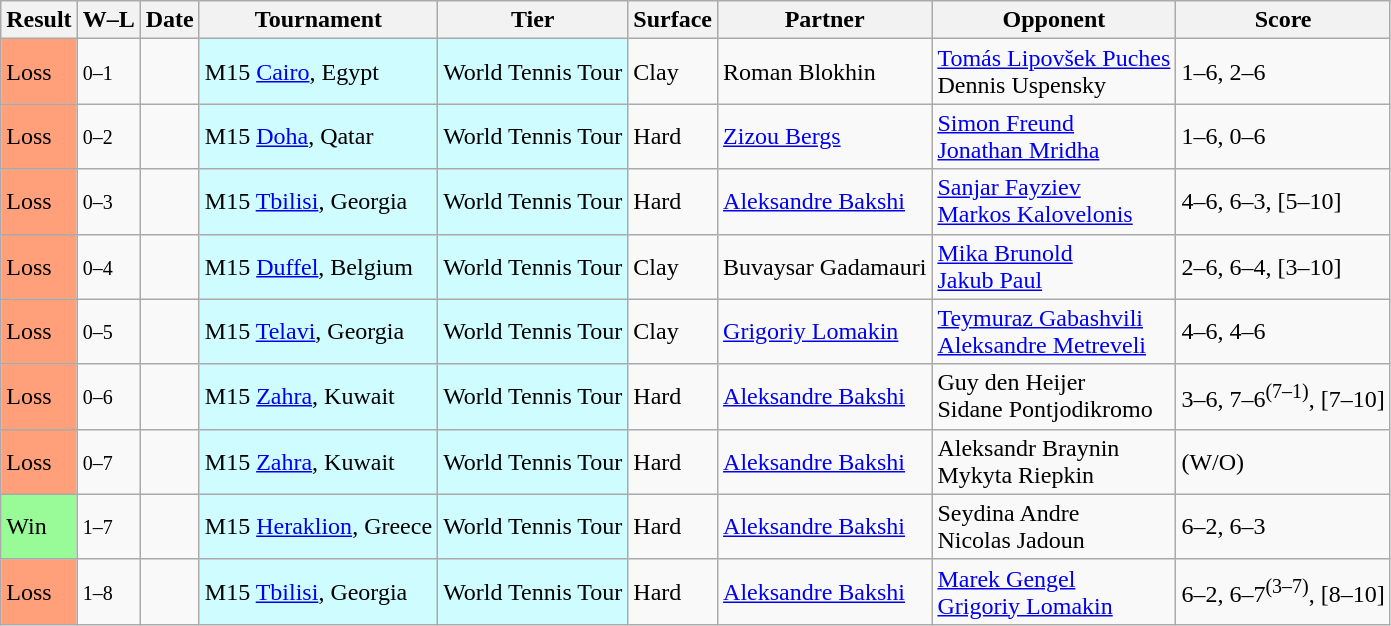<table class="sortable wikitable">
<tr>
<th>Result</th>
<th class="unsortable">W–L</th>
<th>Date</th>
<th>Tournament</th>
<th>Tier</th>
<th>Surface</th>
<th>Partner</th>
<th>Opponent</th>
<th class="unsortable">Score</th>
</tr>
<tr>
<td bgcolor=FFA07A>Loss</td>
<td><small>0–1</small></td>
<td></td>
<td style="background:#cffcff;">M15 <a href='#'>Cairo</a>, Egypt</td>
<td style="background:#cffcff;">World Tennis Tour</td>
<td>Clay</td>
<td> Roman Blokhin</td>
<td> <a href='#'>Tomás Lipovšek Puches</a><br> Dennis Uspensky</td>
<td>1–6, 2–6</td>
</tr>
<tr>
<td bgcolor=FFA07A>Loss</td>
<td><small>0–2</small></td>
<td></td>
<td style="background:#cffcff;">M15 <a href='#'>Doha</a>, Qatar</td>
<td style="background:#cffcff;">World Tennis Tour</td>
<td>Hard</td>
<td> <a href='#'>Zizou Bergs</a></td>
<td> <a href='#'>Simon Freund</a><br> <a href='#'>Jonathan Mridha</a></td>
<td>1–6, 0–6</td>
</tr>
<tr>
<td bgcolor=FFA07A>Loss</td>
<td><small>0–3</small></td>
<td></td>
<td style="background:#cffcff;">M15 <a href='#'>Tbilisi</a>, Georgia</td>
<td style="background:#cffcff;">World Tennis Tour</td>
<td>Hard</td>
<td> <a href='#'>Aleksandre Bakshi</a></td>
<td> <a href='#'>Sanjar Fayziev</a><br> <a href='#'>Markos Kalovelonis</a></td>
<td>4–6, 6–3, [5–10]</td>
</tr>
<tr>
<td bgcolor=FFA07A>Loss</td>
<td><small>0–4</small></td>
<td></td>
<td style="background:#cffcff;">M15 <a href='#'>Duffel</a>, Belgium</td>
<td style="background:#cffcff;">World Tennis Tour</td>
<td>Clay</td>
<td> Buvaysar Gadamauri</td>
<td> <a href='#'>Mika Brunold</a><br> <a href='#'>Jakub Paul</a></td>
<td>2–6, 6–4, [3–10]</td>
</tr>
<tr>
<td bgcolor=FFA07A>Loss</td>
<td><small>0–5</small></td>
<td></td>
<td style="background:#cffcff;">M15 <a href='#'>Telavi</a>, Georgia</td>
<td style="background:#cffcff;">World Tennis Tour</td>
<td>Clay</td>
<td> <a href='#'>Grigoriy Lomakin</a></td>
<td> <a href='#'>Teymuraz Gabashvili</a><br> <a href='#'>Aleksandre Metreveli</a></td>
<td>4–6, 4–6</td>
</tr>
<tr>
<td bgcolor=FFA07A>Loss</td>
<td><small>0–6</small></td>
<td></td>
<td style="background:#cffcff;">M15 <a href='#'>Zahra</a>, Kuwait</td>
<td style="background:#cffcff;">World Tennis Tour</td>
<td>Hard</td>
<td> <a href='#'>Aleksandre Bakshi</a></td>
<td> Guy den Heijer <br> Sidane Pontjodikromo</td>
<td>3–6, 7–6<sup>(7–1)</sup>, [7–10]</td>
</tr>
<tr>
<td bgcolor=FFA07A>Loss</td>
<td><small>0–7</small></td>
<td></td>
<td style="background:#cffcff;">M15 <a href='#'>Zahra</a>, Kuwait</td>
<td style="background:#cffcff;">World Tennis Tour</td>
<td>Hard</td>
<td> <a href='#'>Aleksandre Bakshi</a></td>
<td> Aleksandr Braynin <br> Mykyta Riepkin</td>
<td>(W/O)</td>
</tr>
<tr>
<td bgcolor=98FB98>Win</td>
<td><small>1–7</small></td>
<td></td>
<td style="background:#cffcff;">M15 <a href='#'>Heraklion</a>, Greece</td>
<td style="background:#cffcff;">World Tennis Tour</td>
<td>Hard</td>
<td> <a href='#'>Aleksandre Bakshi</a></td>
<td> Seydina Andre <br> Nicolas Jadoun</td>
<td>6–2, 6–3</td>
</tr>
<tr>
<td bgcolor=FFA07A>Loss</td>
<td><small>1–8</small></td>
<td></td>
<td style="background:#cffcff;">M15 <a href='#'>Tbilisi</a>, Georgia</td>
<td style="background:#cffcff;">World Tennis Tour</td>
<td>Hard</td>
<td> <a href='#'>Aleksandre Bakshi</a></td>
<td> <a href='#'>Marek Gengel</a> <br> <a href='#'>Grigoriy Lomakin</a></td>
<td>6–2, 6–7<sup>(3–7)</sup>, [8–10]</td>
</tr>
</table>
